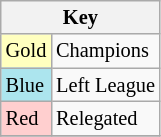<table class="wikitable" style="font-size:85%">
<tr>
<th colspan=2>Key</th>
</tr>
<tr>
<td bgcolor="#ffffbf">Gold</td>
<td>Champions</td>
</tr>
<tr>
<td bgcolor="#ace5ee">Blue</td>
<td>Left League</td>
</tr>
<tr>
<td bgcolor="#ffcfcf">Red</td>
<td>Relegated</td>
</tr>
<tr>
</tr>
</table>
